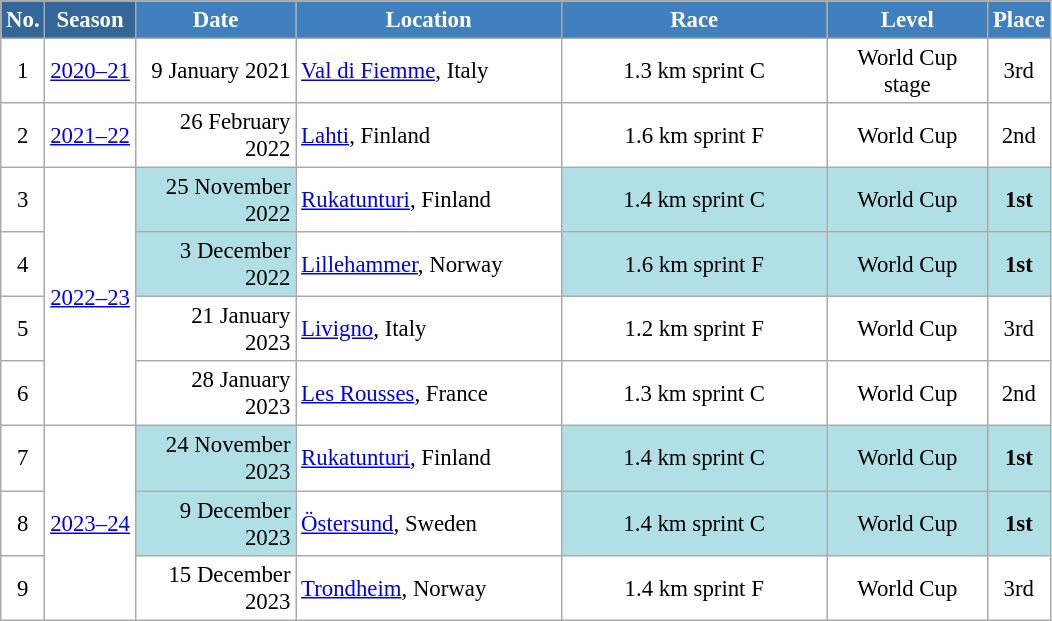<table class="wikitable sortable" style="font-size:95%; text-align:center; border:grey solid 1px; border-collapse:collapse; background:#ffffff;">
<tr style="background:#efefef;">
<th style="background-color:#369; color:white;">No.</th>
<th style="background-color:#369; color:white;">Season</th>
<th style="background-color:#4180be; color:white; width:100px;">Date</th>
<th style="background-color:#4180be; color:white; width:170px;">Location</th>
<th style="background-color:#4180be; color:white; width:170px;">Race</th>
<th style="background-color:#4180be; color:white; width:100px;">Level</th>
<th style="background-color:#4180be; color:white;">Place</th>
</tr>
<tr>
<td align=center>1</td>
<td rowspan=1 align=center><a href='#'>2020–21</a></td>
<td align=right>9 January 2021</td>
<td align=left> <a href='#'>Val di Fiemme</a>, Italy</td>
<td>1.3 km sprint C</td>
<td>World Cup stage</td>
<td>3rd</td>
</tr>
<tr>
<td align=center>2</td>
<td rowspan=1 align=center><a href='#'>2021–22</a></td>
<td align=right>26 February 2022</td>
<td align=left> <a href='#'>Lahti</a>, Finland</td>
<td>1.6 km sprint F</td>
<td>World Cup</td>
<td>2nd</td>
</tr>
<tr>
<td align=center>3</td>
<td rowspan=4 align=center><a href='#'>2022–23</a></td>
<td bgcolor="#BOEOE6" align=right>25 November 2022</td>
<td align=left> <a href='#'>Rukatunturi</a>, Finland</td>
<td bgcolor="#BOEOE6">1.4 km sprint C</td>
<td bgcolor="#BOEOE6">World Cup</td>
<td bgcolor="#BOEOE6"><strong>1st</strong></td>
</tr>
<tr>
<td align=center>4</td>
<td bgcolor="#BOEOE6" align=right>3 December 2022</td>
<td align=left> <a href='#'>Lillehammer</a>, Norway</td>
<td bgcolor="#BOEOE6">1.6 km sprint F</td>
<td bgcolor="#BOEOE6">World Cup</td>
<td bgcolor="#BOEOE6"><strong>1st</strong></td>
</tr>
<tr>
<td align=center>5</td>
<td align=right>21 January 2023</td>
<td align=left> <a href='#'>Livigno</a>, Italy</td>
<td>1.2 km sprint F</td>
<td>World Cup</td>
<td>3rd</td>
</tr>
<tr>
<td align=center>6</td>
<td align=right>28 January 2023</td>
<td align=left> <a href='#'>Les Rousses</a>, France</td>
<td>1.3 km sprint C</td>
<td>World Cup</td>
<td>2nd</td>
</tr>
<tr>
<td align=center>7</td>
<td rowspan=3 align=center><a href='#'>2023–24</a></td>
<td bgcolor="#BOEOE6" align=right>24 November 2023</td>
<td align=left> <a href='#'>Rukatunturi</a>, Finland</td>
<td bgcolor="#BOEOE6">1.4 km sprint C</td>
<td bgcolor="#BOEOE6">World Cup</td>
<td bgcolor="#BOEOE6"><strong>1st</strong></td>
</tr>
<tr>
<td align=center>8</td>
<td bgcolor="#BOEOE6" align=right>9 December 2023</td>
<td align=left> <a href='#'>Östersund</a>, Sweden</td>
<td bgcolor="#BOEOE6">1.4 km sprint C</td>
<td bgcolor="#BOEOE6">World Cup</td>
<td bgcolor="#BOEOE6"><strong>1st</strong></td>
</tr>
<tr>
<td align=center>9</td>
<td align=right>15 December 2023</td>
<td align=left> <a href='#'>Trondheim</a>, Norway</td>
<td>1.4 km sprint F</td>
<td>World Cup</td>
<td>3rd</td>
</tr>
</table>
